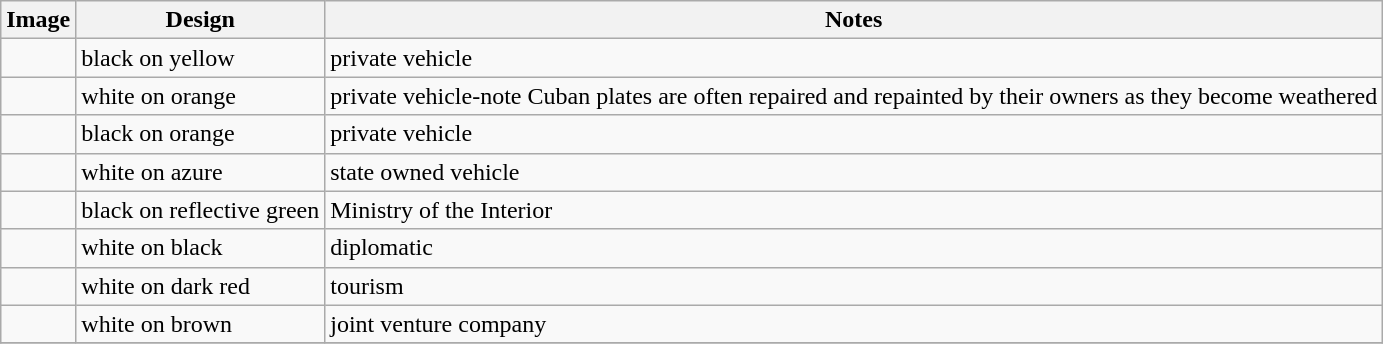<table class="wikitable" border="1">
<tr>
<th>Image</th>
<th>Design</th>
<th>Notes</th>
</tr>
<tr>
<td></td>
<td>black on yellow</td>
<td>private vehicle</td>
</tr>
<tr>
<td></td>
<td>white on orange</td>
<td>private vehicle-note Cuban plates are often repaired and repainted by their owners as they become weathered</td>
</tr>
<tr>
<td></td>
<td>black on orange</td>
<td>private vehicle</td>
</tr>
<tr>
<td></td>
<td>white on azure</td>
<td>state owned vehicle</td>
</tr>
<tr>
<td></td>
<td>black on reflective green</td>
<td>Ministry of the Interior</td>
</tr>
<tr>
<td></td>
<td>white on black</td>
<td>diplomatic</td>
</tr>
<tr>
<td></td>
<td>white on dark red</td>
<td>tourism</td>
</tr>
<tr>
<td></td>
<td>white on brown</td>
<td>joint venture company</td>
</tr>
<tr>
</tr>
</table>
